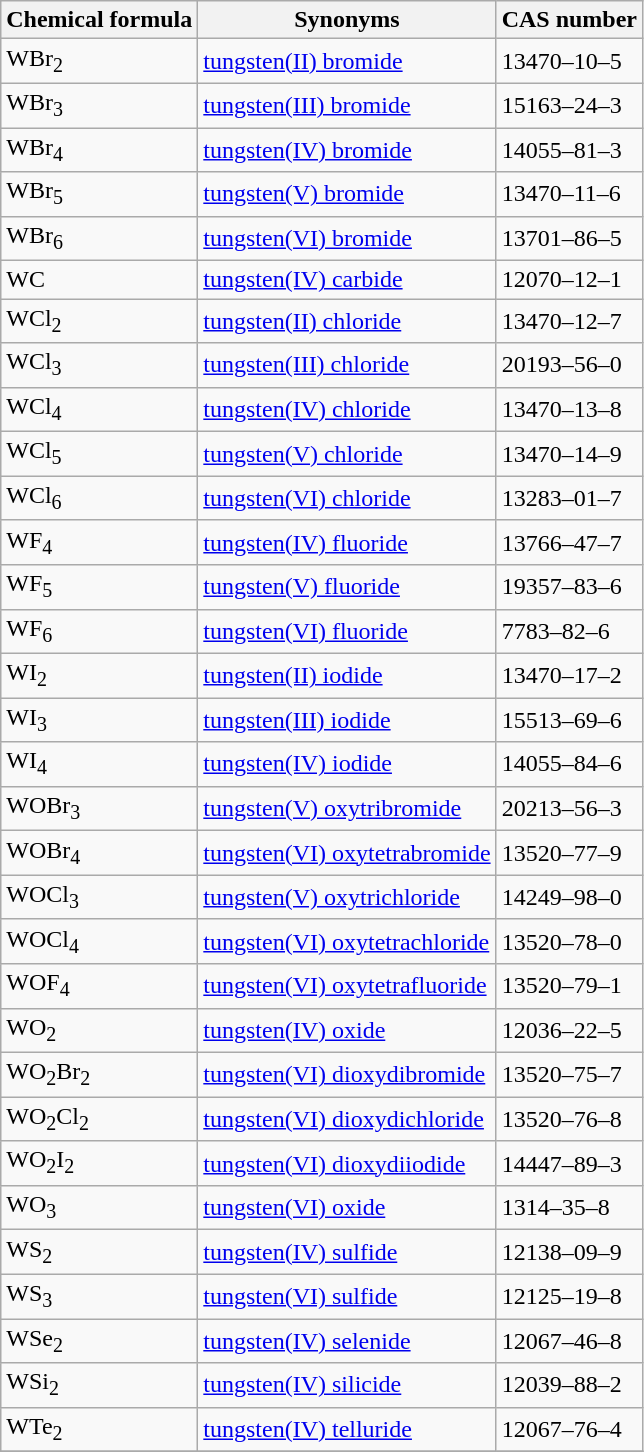<table class="wikitable">
<tr>
<th>Chemical formula</th>
<th>Synonyms</th>
<th>CAS number</th>
</tr>
<tr>
<td>WBr<sub>2</sub></td>
<td><a href='#'>tungsten(II) bromide</a></td>
<td>13470–10–5</td>
</tr>
<tr>
<td>WBr<sub>3</sub></td>
<td><a href='#'>tungsten(III) bromide</a></td>
<td>15163–24–3</td>
</tr>
<tr>
<td>WBr<sub>4</sub></td>
<td><a href='#'>tungsten(IV) bromide</a></td>
<td>14055–81–3</td>
</tr>
<tr>
<td>WBr<sub>5</sub></td>
<td><a href='#'>tungsten(V) bromide</a></td>
<td>13470–11–6</td>
</tr>
<tr>
<td>WBr<sub>6</sub></td>
<td><a href='#'>tungsten(VI) bromide</a></td>
<td>13701–86–5</td>
</tr>
<tr>
<td>WC</td>
<td><a href='#'>tungsten(IV) carbide</a></td>
<td>12070–12–1</td>
</tr>
<tr>
<td>WCl<sub>2</sub></td>
<td><a href='#'>tungsten(II) chloride</a></td>
<td>13470–12–7</td>
</tr>
<tr>
<td>WCl<sub>3</sub></td>
<td><a href='#'>tungsten(III) chloride</a></td>
<td>20193–56–0</td>
</tr>
<tr>
<td>WCl<sub>4</sub></td>
<td><a href='#'>tungsten(IV) chloride</a></td>
<td>13470–13–8</td>
</tr>
<tr>
<td>WCl<sub>5</sub></td>
<td><a href='#'>tungsten(V) chloride</a></td>
<td>13470–14–9</td>
</tr>
<tr>
<td>WCl<sub>6</sub></td>
<td><a href='#'>tungsten(VI) chloride</a></td>
<td>13283–01–7</td>
</tr>
<tr>
<td>WF<sub>4</sub></td>
<td><a href='#'>tungsten(IV) fluoride</a></td>
<td>13766–47–7</td>
</tr>
<tr>
<td>WF<sub>5</sub></td>
<td><a href='#'>tungsten(V) fluoride</a></td>
<td>19357–83–6</td>
</tr>
<tr>
<td>WF<sub>6</sub></td>
<td><a href='#'>tungsten(VI) fluoride</a></td>
<td>7783–82–6</td>
</tr>
<tr>
<td>WI<sub>2</sub></td>
<td><a href='#'>tungsten(II) iodide</a></td>
<td>13470–17–2</td>
</tr>
<tr>
<td>WI<sub>3</sub></td>
<td><a href='#'>tungsten(III) iodide</a></td>
<td>15513–69–6</td>
</tr>
<tr>
<td>WI<sub>4</sub></td>
<td><a href='#'>tungsten(IV) iodide</a></td>
<td>14055–84–6</td>
</tr>
<tr>
<td>WOBr<sub>3</sub></td>
<td><a href='#'>tungsten(V) oxytribromide</a></td>
<td>20213–56–3</td>
</tr>
<tr>
<td>WOBr<sub>4</sub></td>
<td><a href='#'>tungsten(VI) oxytetrabromide</a></td>
<td>13520–77–9</td>
</tr>
<tr>
<td>WOCl<sub>3</sub></td>
<td><a href='#'>tungsten(V) oxytrichloride</a></td>
<td>14249–98–0</td>
</tr>
<tr>
<td>WOCl<sub>4</sub></td>
<td><a href='#'>tungsten(VI) oxytetrachloride</a></td>
<td>13520–78–0</td>
</tr>
<tr>
<td>WOF<sub>4</sub></td>
<td><a href='#'>tungsten(VI) oxytetrafluoride</a></td>
<td>13520–79–1</td>
</tr>
<tr>
<td>WO<sub>2</sub></td>
<td><a href='#'>tungsten(IV) oxide</a></td>
<td>12036–22–5</td>
</tr>
<tr>
<td>WO<sub>2</sub>Br<sub>2</sub></td>
<td><a href='#'>tungsten(VI) dioxydibromide</a></td>
<td>13520–75–7</td>
</tr>
<tr>
<td>WO<sub>2</sub>Cl<sub>2</sub></td>
<td><a href='#'>tungsten(VI) dioxydichloride</a></td>
<td>13520–76–8</td>
</tr>
<tr>
<td>WO<sub>2</sub>I<sub>2</sub></td>
<td><a href='#'>tungsten(VI) dioxydiiodide</a></td>
<td>14447–89–3</td>
</tr>
<tr>
<td>WO<sub>3</sub></td>
<td><a href='#'>tungsten(VI) oxide</a></td>
<td>1314–35–8</td>
</tr>
<tr>
<td>WS<sub>2</sub></td>
<td><a href='#'>tungsten(IV) sulfide</a></td>
<td>12138–09–9</td>
</tr>
<tr>
<td>WS<sub>3</sub></td>
<td><a href='#'>tungsten(VI) sulfide</a></td>
<td>12125–19–8</td>
</tr>
<tr>
<td>WSe<sub>2</sub></td>
<td><a href='#'>tungsten(IV) selenide</a></td>
<td>12067–46–8</td>
</tr>
<tr>
<td>WSi<sub>2</sub></td>
<td><a href='#'>tungsten(IV) silicide</a></td>
<td>12039–88–2</td>
</tr>
<tr>
<td>WTe<sub>2</sub></td>
<td><a href='#'>tungsten(IV) telluride</a></td>
<td>12067–76–4</td>
</tr>
<tr>
</tr>
</table>
